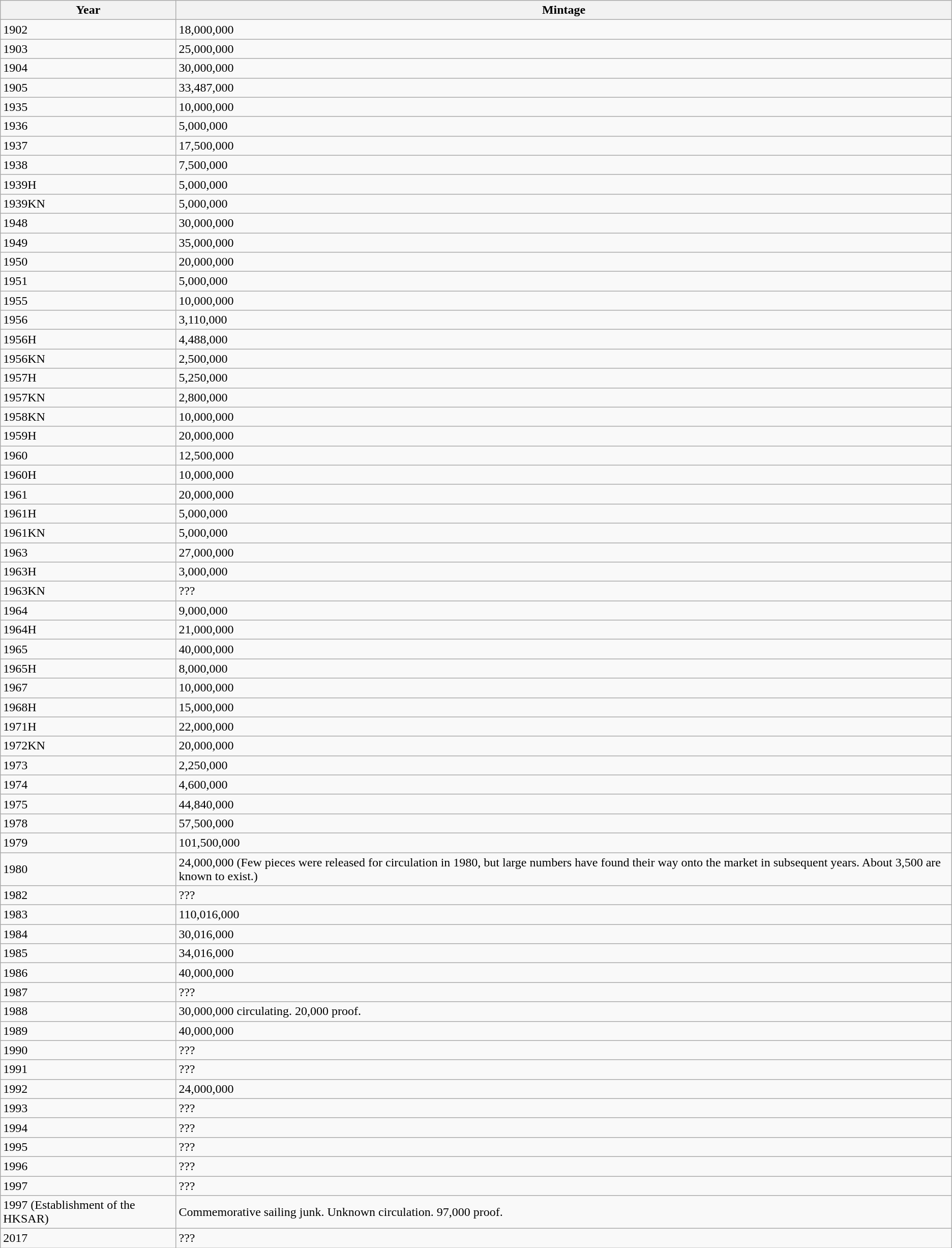<table class=wikitable>
<tr>
<th>Year</th>
<th>Mintage</th>
</tr>
<tr>
<td>1902</td>
<td>18,000,000</td>
</tr>
<tr>
<td>1903</td>
<td>25,000,000</td>
</tr>
<tr>
<td>1904</td>
<td>30,000,000</td>
</tr>
<tr>
<td>1905</td>
<td>33,487,000</td>
</tr>
<tr>
<td>1935</td>
<td>10,000,000</td>
</tr>
<tr>
<td>1936</td>
<td>5,000,000</td>
</tr>
<tr>
<td>1937</td>
<td>17,500,000</td>
</tr>
<tr>
<td>1938</td>
<td>7,500,000</td>
</tr>
<tr>
<td>1939H</td>
<td>5,000,000</td>
</tr>
<tr>
<td>1939KN</td>
<td>5,000,000</td>
</tr>
<tr>
<td>1948</td>
<td>30,000,000</td>
</tr>
<tr>
<td>1949</td>
<td>35,000,000</td>
</tr>
<tr>
<td>1950</td>
<td>20,000,000</td>
</tr>
<tr>
<td>1951</td>
<td>5,000,000</td>
</tr>
<tr>
<td>1955</td>
<td>10,000,000</td>
</tr>
<tr>
<td>1956</td>
<td>3,110,000</td>
</tr>
<tr>
<td>1956H</td>
<td>4,488,000</td>
</tr>
<tr>
<td>1956KN</td>
<td>2,500,000</td>
</tr>
<tr>
<td>1957H</td>
<td>5,250,000</td>
</tr>
<tr>
<td>1957KN</td>
<td>2,800,000</td>
</tr>
<tr>
<td>1958KN</td>
<td>10,000,000</td>
</tr>
<tr>
<td>1959H</td>
<td>20,000,000</td>
</tr>
<tr>
<td>1960</td>
<td>12,500,000</td>
</tr>
<tr>
<td>1960H</td>
<td>10,000,000</td>
</tr>
<tr>
<td>1961</td>
<td>20,000,000</td>
</tr>
<tr>
<td>1961H</td>
<td>5,000,000</td>
</tr>
<tr>
<td>1961KN</td>
<td>5,000,000</td>
</tr>
<tr>
<td>1963</td>
<td>27,000,000</td>
</tr>
<tr>
<td>1963H</td>
<td>3,000,000</td>
</tr>
<tr>
<td>1963KN</td>
<td>???</td>
</tr>
<tr>
<td>1964</td>
<td>9,000,000</td>
</tr>
<tr>
<td>1964H</td>
<td>21,000,000</td>
</tr>
<tr>
<td>1965</td>
<td>40,000,000</td>
</tr>
<tr>
<td>1965H</td>
<td>8,000,000</td>
</tr>
<tr>
<td>1967</td>
<td>10,000,000</td>
</tr>
<tr>
<td>1968H</td>
<td>15,000,000</td>
</tr>
<tr>
<td>1971H</td>
<td>22,000,000</td>
</tr>
<tr>
<td>1972KN</td>
<td>20,000,000</td>
</tr>
<tr>
<td>1973</td>
<td>2,250,000</td>
</tr>
<tr>
<td>1974</td>
<td>4,600,000</td>
</tr>
<tr>
<td>1975</td>
<td>44,840,000</td>
</tr>
<tr>
<td>1978</td>
<td>57,500,000</td>
</tr>
<tr>
<td>1979</td>
<td>101,500,000</td>
</tr>
<tr>
<td>1980</td>
<td>24,000,000 (Few pieces were released for circulation in 1980, but large numbers have found their way onto the market in subsequent years. About 3,500 are known to exist.)</td>
</tr>
<tr>
<td>1982</td>
<td>???</td>
</tr>
<tr>
<td>1983</td>
<td>110,016,000</td>
</tr>
<tr>
<td>1984</td>
<td>30,016,000</td>
</tr>
<tr>
<td>1985</td>
<td>34,016,000</td>
</tr>
<tr>
<td>1986</td>
<td>40,000,000</td>
</tr>
<tr>
<td>1987</td>
<td>???</td>
</tr>
<tr>
<td>1988</td>
<td>30,000,000 circulating. 20,000 proof.</td>
</tr>
<tr>
<td>1989</td>
<td>40,000,000</td>
</tr>
<tr>
<td>1990</td>
<td>???</td>
</tr>
<tr>
<td>1991</td>
<td>???</td>
</tr>
<tr>
<td>1992</td>
<td>24,000,000</td>
</tr>
<tr>
<td>1993</td>
<td>???</td>
</tr>
<tr>
<td>1994</td>
<td>???</td>
</tr>
<tr>
<td>1995</td>
<td>???</td>
</tr>
<tr>
<td>1996</td>
<td>???</td>
</tr>
<tr>
<td>1997</td>
<td>???</td>
</tr>
<tr>
<td>1997 (Establishment of the HKSAR)</td>
<td>Commemorative sailing junk. Unknown circulation. 97,000 proof.</td>
</tr>
<tr>
<td>2017</td>
<td>???</td>
</tr>
</table>
